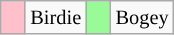<table class="wikitable" span=50 style="font-size:85%;">
<tr>
<td style="background: Pink;" width=10></td>
<td>Birdie</td>
<td style="background: PaleGreen;" width=10></td>
<td>Bogey</td>
</tr>
</table>
